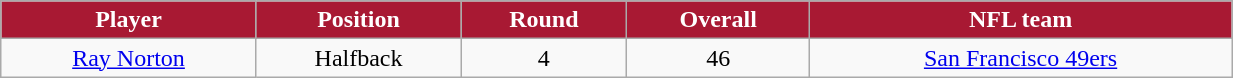<table class="wikitable" width="65%">
<tr align="center" style="background:#A81933;color:#FFFFFF;">
<td><strong>Player</strong></td>
<td><strong>Position</strong></td>
<td><strong>Round</strong></td>
<td><strong>Overall</strong></td>
<td><strong>NFL team</strong></td>
</tr>
<tr align="center" bgcolor="">
<td><a href='#'>Ray Norton</a></td>
<td>Halfback</td>
<td>4</td>
<td>46</td>
<td><a href='#'>San Francisco 49ers</a></td>
</tr>
</table>
